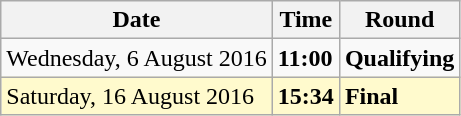<table class="wikitable">
<tr>
<th>Date</th>
<th>Time</th>
<th>Round</th>
</tr>
<tr>
<td>Wednesday, 6 August 2016</td>
<td><strong>11:00</strong></td>
<td><strong>Qualifying</strong></td>
</tr>
<tr style=background:lemonchiffon>
<td>Saturday, 16 August 2016</td>
<td><strong>15:34</strong></td>
<td><strong>Final</strong></td>
</tr>
</table>
